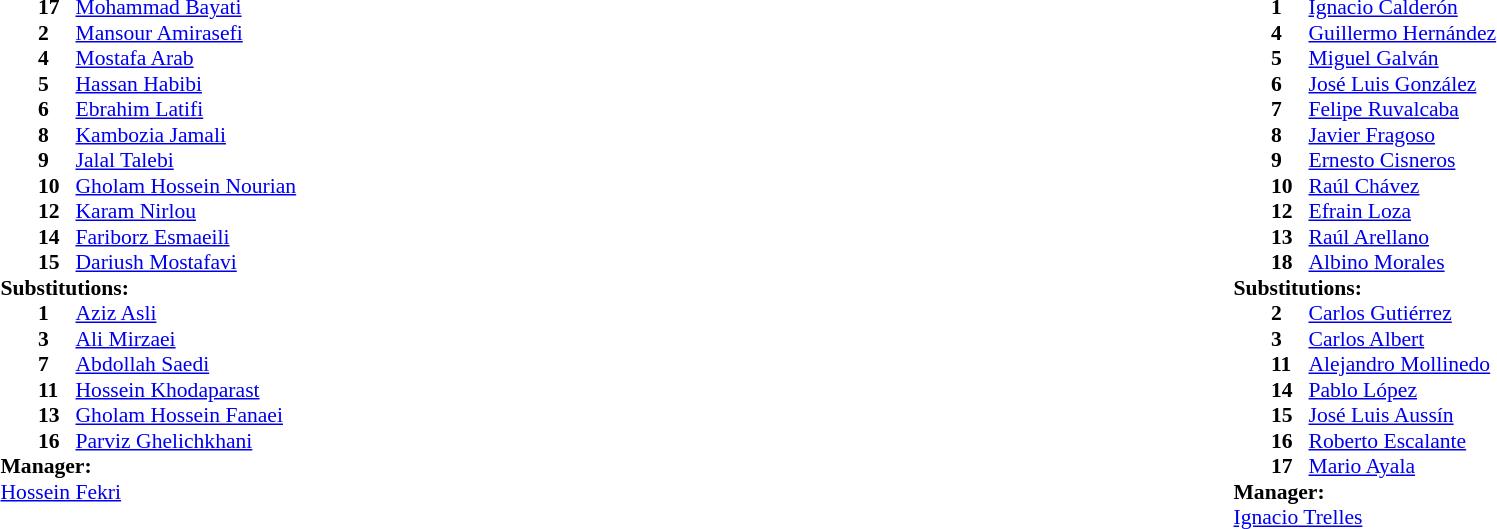<table width="100%">
<tr>
<td valign="top" width="40%"><br><table style="font-size:90%" cellspacing="0" cellpadding="0">
<tr>
<th width=25></th>
<th width=25></th>
</tr>
<tr>
<td></td>
<td><strong>17</strong></td>
<td><a href='#'>Mohammad Bayati</a></td>
</tr>
<tr>
<td></td>
<td><strong>2</strong></td>
<td><a href='#'>Mansour Amirasefi</a></td>
</tr>
<tr>
<td></td>
<td><strong>4</strong></td>
<td><a href='#'>Mostafa Arab</a></td>
</tr>
<tr>
<td></td>
<td><strong>5</strong></td>
<td><a href='#'>Hassan Habibi</a></td>
</tr>
<tr>
<td></td>
<td><strong>6</strong></td>
<td><a href='#'>Ebrahim Latifi</a></td>
</tr>
<tr>
<td></td>
<td><strong>8</strong></td>
<td><a href='#'>Kambozia Jamali</a></td>
</tr>
<tr>
<td></td>
<td><strong>9</strong></td>
<td><a href='#'>Jalal Talebi</a></td>
</tr>
<tr>
<td></td>
<td><strong>10</strong></td>
<td><a href='#'>Gholam Hossein Nourian</a></td>
<td></td>
</tr>
<tr>
<td></td>
<td><strong>12</strong></td>
<td><a href='#'>Karam Nirlou</a></td>
</tr>
<tr>
<td></td>
<td><strong>14</strong></td>
<td><a href='#'>Fariborz Esmaeili</a></td>
</tr>
<tr>
<td></td>
<td><strong>15</strong></td>
<td><a href='#'>Dariush Mostafavi</a></td>
</tr>
<tr>
<td colspan=3><strong>Substitutions:</strong></td>
</tr>
<tr>
<td></td>
<td><strong>1</strong></td>
<td><a href='#'>Aziz Asli</a></td>
</tr>
<tr>
<td></td>
<td><strong>3</strong></td>
<td><a href='#'>Ali Mirzaei</a></td>
</tr>
<tr>
<td></td>
<td><strong>7</strong></td>
<td><a href='#'>Abdollah Saedi</a></td>
</tr>
<tr>
<td></td>
<td><strong>11</strong></td>
<td><a href='#'>Hossein Khodaparast</a></td>
</tr>
<tr>
<td></td>
<td><strong>13</strong></td>
<td><a href='#'>Gholam Hossein Fanaei</a></td>
</tr>
<tr>
<td></td>
<td><strong>16</strong></td>
<td><a href='#'>Parviz Ghelichkhani</a></td>
</tr>
<tr>
<td colspan=3><strong>Manager:</strong></td>
</tr>
<tr>
<td colspan=3> <a href='#'>Hossein Fekri</a></td>
</tr>
</table>
</td>
<td valign="top" width="50%"><br><table style="font-size:90%; margin:auto" cellspacing="0" cellpadding="0">
<tr>
<th width=25></th>
<th width=25></th>
</tr>
<tr>
<td></td>
<td><strong>1</strong></td>
<td><a href='#'>Ignacio Calderón</a></td>
</tr>
<tr>
<td></td>
<td><strong>4</strong></td>
<td><a href='#'>Guillermo Hernández</a></td>
</tr>
<tr>
<td></td>
<td><strong>5</strong></td>
<td><a href='#'>Miguel Galván</a></td>
</tr>
<tr>
<td></td>
<td><strong>6</strong></td>
<td><a href='#'>José Luis González</a></td>
</tr>
<tr>
<td></td>
<td><strong>7</strong></td>
<td><a href='#'>Felipe Ruvalcaba</a></td>
</tr>
<tr>
<td></td>
<td><strong>8</strong></td>
<td><a href='#'>Javier Fragoso</a></td>
</tr>
<tr>
<td></td>
<td><strong>9</strong></td>
<td><a href='#'>Ernesto Cisneros</a></td>
</tr>
<tr>
<td></td>
<td><strong>10</strong></td>
<td><a href='#'>Raúl Chávez</a></td>
</tr>
<tr>
<td></td>
<td><strong>12</strong></td>
<td><a href='#'>Efrain Loza</a></td>
<td></td>
</tr>
<tr>
<td></td>
<td><strong>13</strong></td>
<td><a href='#'>Raúl Arellano</a></td>
</tr>
<tr>
<td></td>
<td><strong>18</strong></td>
<td><a href='#'>Albino Morales</a></td>
</tr>
<tr>
<td colspan=3><strong>Substitutions:</strong></td>
</tr>
<tr>
<td></td>
<td><strong>2</strong></td>
<td><a href='#'>Carlos Gutiérrez</a></td>
</tr>
<tr>
<td></td>
<td><strong>3</strong></td>
<td><a href='#'>Carlos Albert</a></td>
</tr>
<tr>
<td></td>
<td><strong>11</strong></td>
<td><a href='#'>Alejandro Mollinedo</a></td>
</tr>
<tr>
<td></td>
<td><strong>14</strong></td>
<td><a href='#'>Pablo López</a></td>
</tr>
<tr>
<td></td>
<td><strong>15</strong></td>
<td><a href='#'>José Luis Aussín</a></td>
</tr>
<tr>
<td></td>
<td><strong>16</strong></td>
<td><a href='#'>Roberto Escalante</a></td>
</tr>
<tr>
<td></td>
<td><strong>17</strong></td>
<td><a href='#'>Mario Ayala</a></td>
</tr>
<tr>
<td colspan=3><strong>Manager:</strong></td>
</tr>
<tr>
<td colspan=3> <a href='#'>Ignacio Trelles</a></td>
</tr>
</table>
</td>
</tr>
</table>
